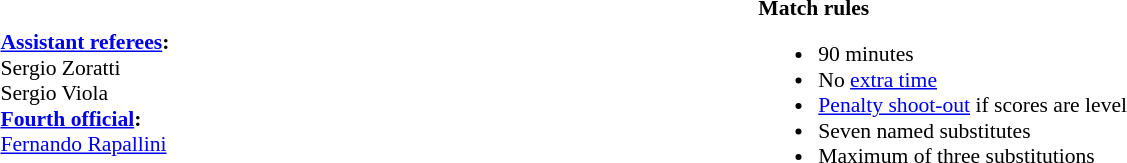<table style="width:100%; font-size:90%">
<tr>
<td><br><strong><a href='#'>Assistant referees</a>:</strong>
<br>Sergio Zoratti
<br>Sergio Viola
<br><strong><a href='#'>Fourth official</a>:</strong>
<br><a href='#'>Fernando Rapallini</a></td>
<td style="width:60%; vertical-align:top"><br><strong>Match rules</strong><ul><li>90 minutes</li><li>No <a href='#'>extra time</a></li><li><a href='#'>Penalty shoot-out</a> if scores are level</li><li>Seven named substitutes</li><li>Maximum of three substitutions</li></ul></td>
</tr>
</table>
